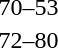<table style="text-align:center">
<tr>
<th width=200></th>
<th width=100></th>
<th width=200></th>
</tr>
<tr>
<td align=right><strong> </strong></td>
<td align=center>70–53</td>
<td align=left></td>
</tr>
<tr>
<td align=right></td>
<td align=center>72–80</td>
<td align=left><strong></strong></td>
</tr>
</table>
